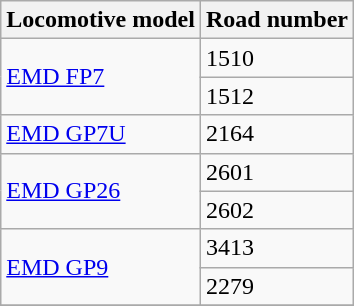<table class="wikitable">
<tr>
<th>Locomotive model</th>
<th>Road number</th>
</tr>
<tr>
<td rowspan="2"><a href='#'>EMD FP7</a></td>
<td>1510</td>
</tr>
<tr>
<td>1512</td>
</tr>
<tr>
<td><a href='#'>EMD GP7U</a></td>
<td>2164</td>
</tr>
<tr>
<td rowspan="2"><a href='#'>EMD GP26</a></td>
<td>2601</td>
</tr>
<tr>
<td>2602</td>
</tr>
<tr>
<td rowspan="2"><a href='#'>EMD GP9</a></td>
<td>3413</td>
</tr>
<tr>
<td>2279</td>
</tr>
<tr>
</tr>
</table>
